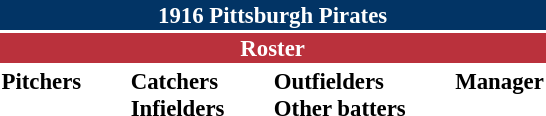<table class="toccolours" style="font-size: 95%;">
<tr>
<th colspan="10" style="background-color: #023465; color: white; text-align: center;">1916 Pittsburgh Pirates</th>
</tr>
<tr>
<td colspan="10" style="background-color: #ba313c; color: white; text-align: center;"><strong>Roster</strong></td>
</tr>
<tr>
<td valign="top"><strong>Pitchers</strong><br>










</td>
<td width="25px"></td>
<td valign="top"><strong>Catchers</strong><br>




<strong>Infielders</strong>















</td>
<td width="25px"></td>
<td valign="top"><strong>Outfielders</strong><br>








<strong>Other batters</strong>


</td>
<td width="25px"></td>
<td valign="top"><strong>Manager</strong><br></td>
</tr>
</table>
